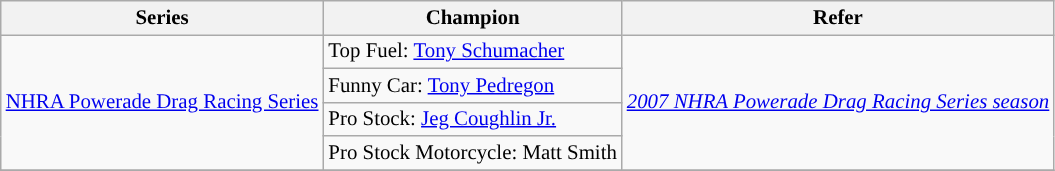<table class="wikitable" style="font-size:87%;">
<tr>
<th>Series</th>
<th>Champion</th>
<th>Refer</th>
</tr>
<tr>
<td rowspan=4><a href='#'>NHRA Powerade Drag Racing Series</a></td>
<td>Top Fuel:  <a href='#'>Tony Schumacher</a></td>
<td rowspan=4><em><a href='#'>2007 NHRA Powerade Drag Racing Series season</a></em></td>
</tr>
<tr>
<td>Funny Car:  <a href='#'>Tony Pedregon</a></td>
</tr>
<tr>
<td>Pro Stock:  <a href='#'>Jeg Coughlin Jr.</a></td>
</tr>
<tr>
<td>Pro Stock Motorcycle:  Matt Smith</td>
</tr>
<tr>
</tr>
</table>
